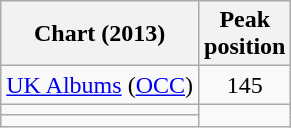<table class="wikitable unsortable plainrowheaders">
<tr>
<th scope="col">Chart (2013)</th>
<th scope="col">Peak<br>position</th>
</tr>
<tr>
<td><a href='#'>UK Albums</a> (<a href='#'>OCC</a>)</td>
<td style="text-align:center;">145</td>
</tr>
<tr>
<td></td>
</tr>
<tr>
<td></td>
</tr>
</table>
